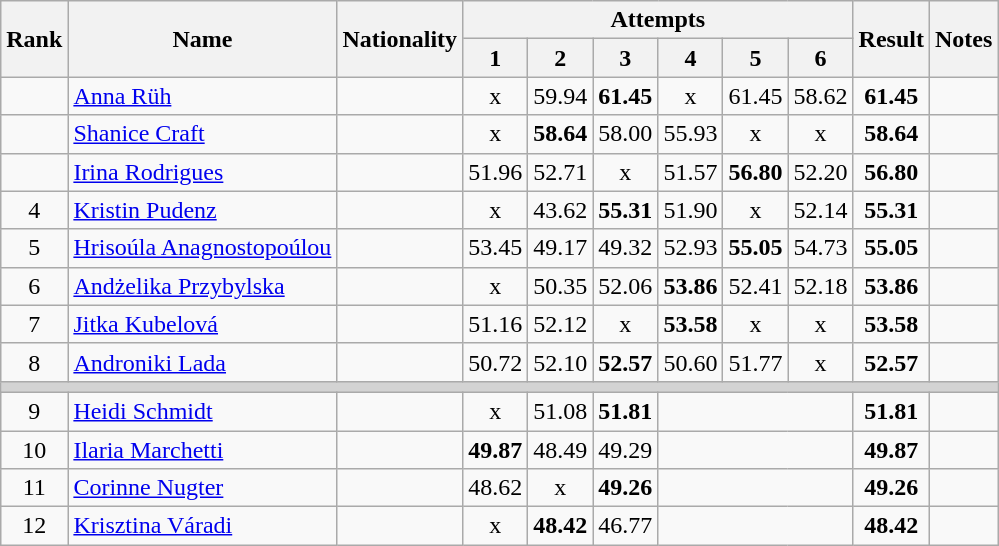<table class="wikitable sortable" style="text-align:center">
<tr>
<th rowspan=2>Rank</th>
<th rowspan=2>Name</th>
<th rowspan=2>Nationality</th>
<th colspan=6>Attempts</th>
<th rowspan=2>Result</th>
<th rowspan=2>Notes</th>
</tr>
<tr>
<th>1</th>
<th>2</th>
<th>3</th>
<th>4</th>
<th>5</th>
<th>6</th>
</tr>
<tr>
<td></td>
<td align=left><a href='#'>Anna Rüh</a></td>
<td align=left></td>
<td>x</td>
<td>59.94</td>
<td><strong>61.45</strong></td>
<td>x</td>
<td>61.45</td>
<td>58.62</td>
<td><strong>61.45</strong></td>
<td></td>
</tr>
<tr>
<td></td>
<td align=left><a href='#'>Shanice Craft</a></td>
<td align=left></td>
<td>x</td>
<td><strong>58.64</strong></td>
<td>58.00</td>
<td>55.93</td>
<td>x</td>
<td>x</td>
<td><strong>58.64</strong></td>
<td></td>
</tr>
<tr>
<td></td>
<td align=left><a href='#'>Irina Rodrigues</a></td>
<td align=left></td>
<td>51.96</td>
<td>52.71</td>
<td>x</td>
<td>51.57</td>
<td><strong>56.80</strong></td>
<td>52.20</td>
<td><strong>56.80</strong></td>
<td></td>
</tr>
<tr>
<td>4</td>
<td align=left><a href='#'>Kristin Pudenz</a></td>
<td align=left></td>
<td>x</td>
<td>43.62</td>
<td><strong>55.31</strong></td>
<td>51.90</td>
<td>x</td>
<td>52.14</td>
<td><strong>55.31</strong></td>
<td></td>
</tr>
<tr>
<td>5</td>
<td align=left><a href='#'>Hrisoúla Anagnostopoúlou</a></td>
<td align=left></td>
<td>53.45</td>
<td>49.17</td>
<td>49.32</td>
<td>52.93</td>
<td><strong>55.05</strong></td>
<td>54.73</td>
<td><strong>55.05</strong></td>
<td></td>
</tr>
<tr>
<td>6</td>
<td align=left><a href='#'>Andżelika Przybylska</a></td>
<td align=left></td>
<td>x</td>
<td>50.35</td>
<td>52.06</td>
<td><strong>53.86</strong></td>
<td>52.41</td>
<td>52.18</td>
<td><strong>53.86</strong></td>
<td></td>
</tr>
<tr>
<td>7</td>
<td align=left><a href='#'>Jitka Kubelová</a></td>
<td align=left></td>
<td>51.16</td>
<td>52.12</td>
<td>x</td>
<td><strong>53.58</strong></td>
<td>x</td>
<td>x</td>
<td><strong>53.58</strong></td>
<td></td>
</tr>
<tr>
<td>8</td>
<td align=left><a href='#'>Androniki Lada</a></td>
<td align=left></td>
<td>50.72</td>
<td>52.10</td>
<td><strong>52.57</strong></td>
<td>50.60</td>
<td>51.77</td>
<td>x</td>
<td><strong>52.57</strong></td>
<td></td>
</tr>
<tr>
<td colspan=11 bgcolor=lightgray></td>
</tr>
<tr>
<td>9</td>
<td align=left><a href='#'>Heidi Schmidt</a></td>
<td align=left></td>
<td>x</td>
<td>51.08</td>
<td><strong>51.81</strong></td>
<td colspan=3></td>
<td><strong>51.81</strong></td>
<td></td>
</tr>
<tr>
<td>10</td>
<td align=left><a href='#'>Ilaria Marchetti</a></td>
<td align=left></td>
<td><strong>49.87</strong></td>
<td>48.49</td>
<td>49.29</td>
<td colspan=3></td>
<td><strong>49.87</strong></td>
<td></td>
</tr>
<tr>
<td>11</td>
<td align=left><a href='#'>Corinne Nugter</a></td>
<td align=left></td>
<td>48.62</td>
<td>x</td>
<td><strong>49.26</strong></td>
<td colspan=3></td>
<td><strong>49.26</strong></td>
<td></td>
</tr>
<tr>
<td>12</td>
<td align=left><a href='#'>Krisztina Váradi</a></td>
<td align=left></td>
<td>x</td>
<td><strong>48.42</strong></td>
<td>46.77</td>
<td colspan=3></td>
<td><strong>48.42</strong></td>
<td></td>
</tr>
</table>
